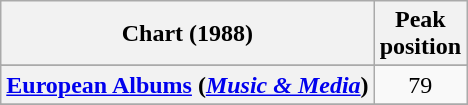<table class="wikitable sortable plainrowheaders" style="text-align:center">
<tr>
<th scope="col">Chart (1988)</th>
<th scope="col">Peak<br>position</th>
</tr>
<tr>
</tr>
<tr>
<th scope="row"><a href='#'>European Albums</a> (<em><a href='#'>Music & Media</a></em>)</th>
<td>79</td>
</tr>
<tr>
</tr>
</table>
